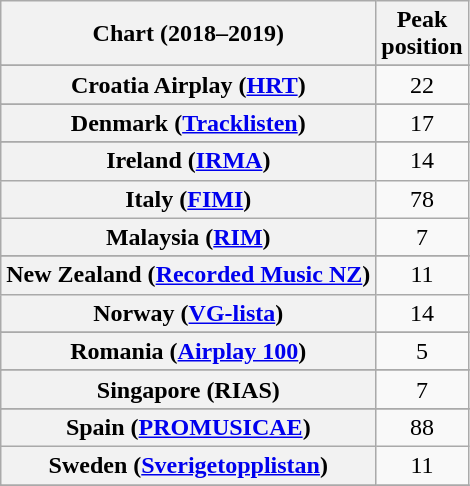<table class="wikitable sortable plainrowheaders" style="text-align:center">
<tr>
<th scope="col">Chart (2018–2019)</th>
<th scope="col">Peak<br> position</th>
</tr>
<tr>
</tr>
<tr>
</tr>
<tr>
</tr>
<tr>
</tr>
<tr>
</tr>
<tr>
<th scope="row">Croatia Airplay (<a href='#'>HRT</a>)</th>
<td>22</td>
</tr>
<tr>
</tr>
<tr>
</tr>
<tr>
<th scope="row">Denmark (<a href='#'>Tracklisten</a>)</th>
<td>17</td>
</tr>
<tr>
</tr>
<tr>
</tr>
<tr>
</tr>
<tr>
</tr>
<tr>
<th scope="row">Ireland (<a href='#'>IRMA</a>)</th>
<td>14</td>
</tr>
<tr>
<th scope="row">Italy (<a href='#'>FIMI</a>)</th>
<td>78</td>
</tr>
<tr>
<th scope="row">Malaysia (<a href='#'>RIM</a>)</th>
<td>7</td>
</tr>
<tr>
</tr>
<tr>
</tr>
<tr>
<th scope="row">New Zealand (<a href='#'>Recorded Music NZ</a>)</th>
<td>11</td>
</tr>
<tr>
<th scope="row">Norway (<a href='#'>VG-lista</a>)</th>
<td>14</td>
</tr>
<tr>
</tr>
<tr>
<th scope="row">Romania (<a href='#'>Airplay 100</a>)</th>
<td>5</td>
</tr>
<tr>
</tr>
<tr>
<th scope="row">Singapore (RIAS)</th>
<td>7</td>
</tr>
<tr>
</tr>
<tr>
</tr>
<tr>
<th scope="row">Spain (<a href='#'>PROMUSICAE</a>)</th>
<td>88</td>
</tr>
<tr>
<th scope="row">Sweden (<a href='#'>Sverigetopplistan</a>)</th>
<td>11</td>
</tr>
<tr>
</tr>
<tr>
</tr>
<tr>
</tr>
<tr>
</tr>
<tr>
</tr>
</table>
